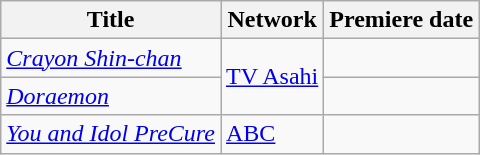<table class="wikitable sortable">
<tr>
<th>Title</th>
<th>Network</th>
<th>Premiere date</th>
</tr>
<tr>
<td><em><a href='#'>Crayon Shin-chan</a></em></td>
<td rowspan="2"><a href='#'>TV Asahi</a></td>
<td></td>
</tr>
<tr>
<td><em><a href='#'>Doraemon</a></em></td>
<td></td>
</tr>
<tr>
<td><em><a href='#'>You and Idol PreCure</a></em></td>
<td><a href='#'>ABC</a></td>
<td></td>
</tr>
</table>
